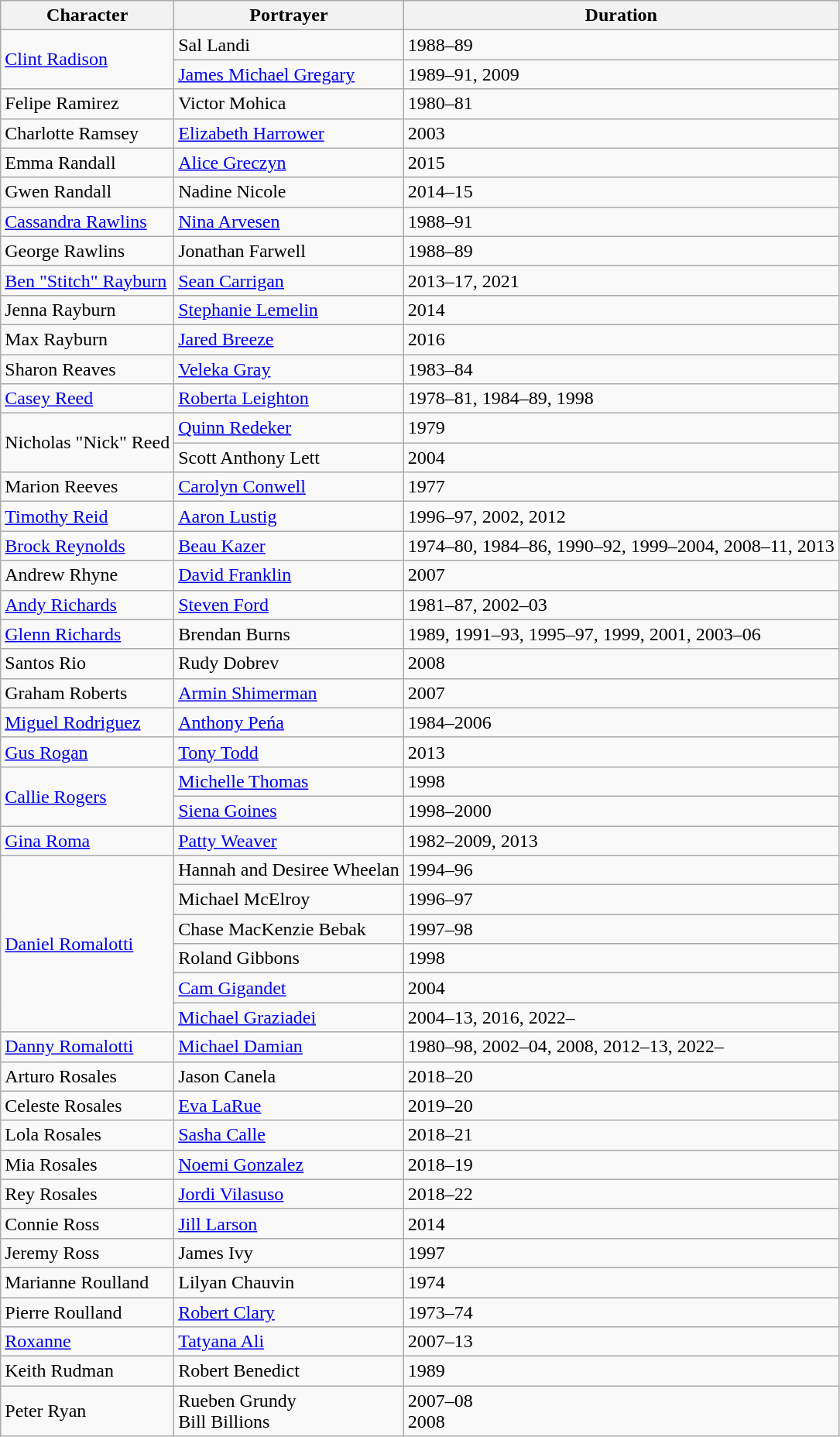<table class="wikitable sortable">
<tr>
<th>Character</th>
<th>Portrayer</th>
<th>Duration</th>
</tr>
<tr>
<td rowspan="2"><a href='#'>Clint Radison</a></td>
<td>Sal Landi</td>
<td>1988–89</td>
</tr>
<tr>
<td><a href='#'>James Michael Gregary</a></td>
<td>1989–91, 2009</td>
</tr>
<tr>
<td>Felipe Ramirez</td>
<td>Victor Mohica</td>
<td>1980–81</td>
</tr>
<tr>
<td>Charlotte Ramsey</td>
<td><a href='#'>Elizabeth Harrower</a></td>
<td>2003</td>
</tr>
<tr>
<td>Emma Randall</td>
<td><a href='#'>Alice Greczyn</a></td>
<td>2015</td>
</tr>
<tr>
<td>Gwen Randall</td>
<td>Nadine Nicole</td>
<td>2014–15</td>
</tr>
<tr>
<td><a href='#'>Cassandra Rawlins</a></td>
<td><a href='#'>Nina Arvesen</a></td>
<td>1988–91</td>
</tr>
<tr>
<td>George Rawlins</td>
<td>Jonathan Farwell</td>
<td>1988–89</td>
</tr>
<tr>
<td><a href='#'>Ben "Stitch" Rayburn</a></td>
<td><a href='#'>Sean Carrigan</a></td>
<td>2013–17, 2021</td>
</tr>
<tr>
<td>Jenna Rayburn</td>
<td><a href='#'>Stephanie Lemelin</a></td>
<td>2014</td>
</tr>
<tr>
<td>Max Rayburn</td>
<td><a href='#'>Jared Breeze</a></td>
<td>2016</td>
</tr>
<tr>
<td>Sharon Reaves</td>
<td><a href='#'>Veleka Gray</a></td>
<td>1983–84</td>
</tr>
<tr>
<td><a href='#'>Casey Reed</a></td>
<td><a href='#'>Roberta Leighton</a></td>
<td>1978–81, 1984–89, 1998</td>
</tr>
<tr>
<td rowspan="2">Nicholas "Nick" Reed</td>
<td><a href='#'>Quinn Redeker</a></td>
<td>1979</td>
</tr>
<tr>
<td>Scott Anthony Lett</td>
<td>2004</td>
</tr>
<tr>
<td>Marion Reeves</td>
<td><a href='#'>Carolyn Conwell</a></td>
<td>1977</td>
</tr>
<tr>
<td><a href='#'>Timothy Reid</a></td>
<td><a href='#'>Aaron Lustig</a></td>
<td>1996–97, 2002, 2012</td>
</tr>
<tr>
<td><a href='#'>Brock Reynolds</a></td>
<td><a href='#'>Beau Kazer</a></td>
<td>1974–80, 1984–86, 1990–92, 1999–2004, 2008–11, 2013</td>
</tr>
<tr>
<td>Andrew Rhyne</td>
<td><a href='#'>David Franklin</a></td>
<td>2007</td>
</tr>
<tr>
<td><a href='#'>Andy Richards</a></td>
<td><a href='#'>Steven Ford</a></td>
<td>1981–87, 2002–03</td>
</tr>
<tr>
<td><a href='#'>Glenn Richards</a></td>
<td>Brendan Burns</td>
<td>1989, 1991–93, 1995–97, 1999, 2001, 2003–06</td>
</tr>
<tr>
<td>Santos Rio</td>
<td>Rudy Dobrev</td>
<td>2008</td>
</tr>
<tr>
<td>Graham Roberts</td>
<td><a href='#'>Armin Shimerman</a></td>
<td>2007</td>
</tr>
<tr>
<td><a href='#'>Miguel Rodriguez</a></td>
<td><a href='#'>Anthony Peńa</a></td>
<td>1984–2006</td>
</tr>
<tr>
<td><a href='#'>Gus Rogan</a></td>
<td><a href='#'>Tony Todd</a></td>
<td>2013</td>
</tr>
<tr>
<td rowspan="2"><a href='#'>Callie Rogers</a></td>
<td><a href='#'>Michelle Thomas</a></td>
<td>1998</td>
</tr>
<tr>
<td><a href='#'>Siena Goines</a></td>
<td>1998–2000</td>
</tr>
<tr>
<td><a href='#'>Gina Roma</a></td>
<td><a href='#'>Patty Weaver</a></td>
<td>1982–2009, 2013</td>
</tr>
<tr>
<td rowspan="6"><a href='#'>Daniel Romalotti</a></td>
<td>Hannah and Desiree Wheelan</td>
<td>1994–96</td>
</tr>
<tr>
<td>Michael McElroy</td>
<td>1996–97</td>
</tr>
<tr>
<td>Chase MacKenzie Bebak</td>
<td>1997–98</td>
</tr>
<tr>
<td>Roland Gibbons</td>
<td>1998</td>
</tr>
<tr>
<td><a href='#'>Cam Gigandet</a></td>
<td>2004</td>
</tr>
<tr>
<td><a href='#'>Michael Graziadei</a></td>
<td>2004–13, 2016, 2022–</td>
</tr>
<tr>
<td><a href='#'>Danny Romalotti</a></td>
<td><a href='#'>Michael Damian</a></td>
<td>1980–98, 2002–04, 2008, 2012–13, 2022–</td>
</tr>
<tr>
<td>Arturo Rosales</td>
<td>Jason Canela</td>
<td>2018–20</td>
</tr>
<tr>
<td>Celeste Rosales</td>
<td><a href='#'>Eva LaRue</a></td>
<td>2019–20</td>
</tr>
<tr>
<td>Lola Rosales</td>
<td><a href='#'>Sasha Calle</a></td>
<td>2018–21</td>
</tr>
<tr>
<td>Mia Rosales</td>
<td><a href='#'>Noemi Gonzalez</a></td>
<td>2018–19</td>
</tr>
<tr>
<td>Rey Rosales</td>
<td><a href='#'>Jordi Vilasuso</a></td>
<td>2018–22</td>
</tr>
<tr>
<td>Connie Ross</td>
<td><a href='#'>Jill Larson</a></td>
<td>2014</td>
</tr>
<tr>
<td>Jeremy Ross</td>
<td>James Ivy</td>
<td>1997</td>
</tr>
<tr>
<td>Marianne Roulland</td>
<td>Lilyan Chauvin</td>
<td>1974</td>
</tr>
<tr>
<td>Pierre Roulland</td>
<td><a href='#'>Robert Clary</a></td>
<td>1973–74</td>
</tr>
<tr>
<td><a href='#'>Roxanne</a></td>
<td><a href='#'>Tatyana Ali</a></td>
<td>2007–13</td>
</tr>
<tr>
<td>Keith Rudman</td>
<td>Robert Benedict</td>
<td>1989</td>
</tr>
<tr>
<td>Peter Ryan</td>
<td>Rueben Grundy<br>Bill Billions</td>
<td>2007–08<br>2008</td>
</tr>
</table>
